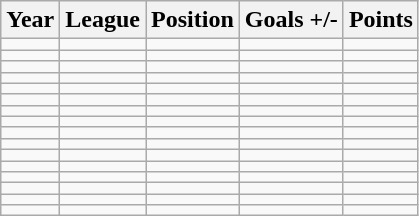<table class="wikitable">
<tr>
<th>Year</th>
<th>League</th>
<th>Position</th>
<th>Goals +/-</th>
<th>Points</th>
</tr>
<tr>
<td></td>
<td></td>
<td></td>
<td></td>
<td></td>
</tr>
<tr>
<td></td>
<td></td>
<td></td>
<td></td>
<td></td>
</tr>
<tr>
<td></td>
<td></td>
<td></td>
<td></td>
<td></td>
</tr>
<tr>
<td></td>
<td></td>
<td></td>
<td></td>
<td></td>
</tr>
<tr>
<td></td>
<td></td>
<td></td>
<td></td>
<td></td>
</tr>
<tr>
<td></td>
<td></td>
<td></td>
<td></td>
<td></td>
</tr>
<tr>
<td></td>
<td></td>
<td></td>
<td></td>
<td></td>
</tr>
<tr>
<td></td>
<td></td>
<td></td>
<td></td>
<td></td>
</tr>
<tr>
<td></td>
<td></td>
<td></td>
<td></td>
<td></td>
</tr>
<tr>
<td></td>
<td></td>
<td></td>
<td></td>
<td></td>
</tr>
<tr>
<td></td>
<td></td>
<td></td>
<td></td>
<td></td>
</tr>
<tr>
<td></td>
<td></td>
<td></td>
<td></td>
<td></td>
</tr>
<tr>
<td></td>
<td></td>
<td></td>
<td></td>
<td></td>
</tr>
<tr>
<td></td>
<td></td>
<td></td>
<td></td>
<td></td>
</tr>
<tr>
<td></td>
<td></td>
<td></td>
<td></td>
<td></td>
</tr>
<tr>
<td></td>
<td></td>
<td></td>
<td></td>
<td></td>
</tr>
</table>
